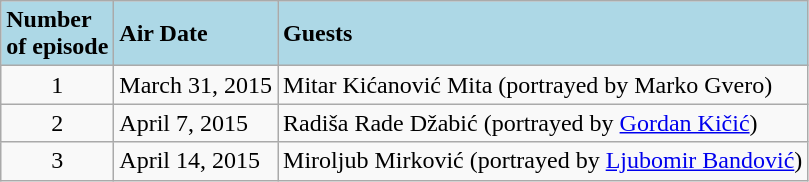<table class="wikitable" align="center">
<tr bgcolor="lightblue">
<td><strong>Number<br>of episode</strong></td>
<td><strong>Air Date</strong></td>
<td><strong>Guests</strong></td>
</tr>
<tr>
<td align="center">1</td>
<td>March 31, 2015</td>
<td>Mitar Kićanović Mita (portrayed by Marko Gvero)</td>
</tr>
<tr>
<td align="center">2</td>
<td>April 7, 2015</td>
<td>Radiša Rade Džabić (portrayed by <a href='#'>Gordan Kičić</a>)</td>
</tr>
<tr>
<td align="center">3</td>
<td>April 14, 2015</td>
<td>Miroljub Mirković (portrayed by <a href='#'>Ljubomir Bandović</a>)</td>
</tr>
</table>
